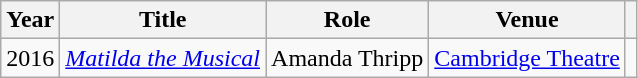<table class="wikitable">
<tr>
<th>Year</th>
<th>Title</th>
<th>Role</th>
<th>Venue</th>
<th></th>
</tr>
<tr>
<td>2016</td>
<td><em><a href='#'>Matilda the Musical</a></em></td>
<td>Amanda Thripp</td>
<td><a href='#'>Cambridge Theatre</a></td>
<td align="center"></td>
</tr>
</table>
